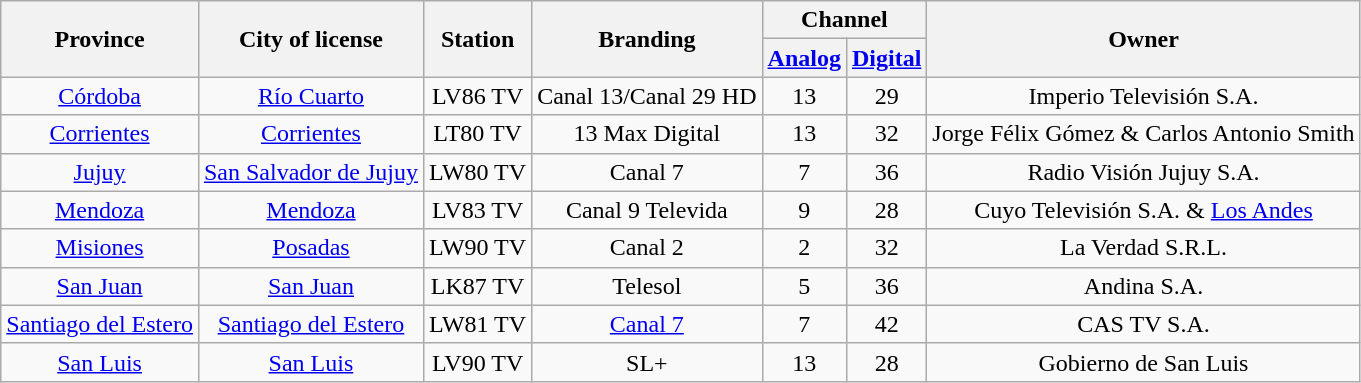<table class="wikitable sortable" style="text-align:center;">
<tr>
<th rowspan=2>Province</th>
<th rowspan=2>City of license</th>
<th rowspan=2>Station</th>
<th rowspan=2>Branding</th>
<th colspan=2>Channel</th>
<th rowspan=2>Owner</th>
</tr>
<tr>
<th><a href='#'>Analog</a></th>
<th><a href='#'>Digital</a></th>
</tr>
<tr>
<td><a href='#'>Córdoba</a></td>
<td><a href='#'>Río Cuarto</a></td>
<td>LV86 TV</td>
<td>Canal 13/Canal 29 HD</td>
<td>13</td>
<td>29</td>
<td>Imperio Televisión S.A.</td>
</tr>
<tr>
<td><a href='#'>Corrientes</a></td>
<td><a href='#'>Corrientes</a></td>
<td>LT80 TV</td>
<td>13 Max Digital</td>
<td>13</td>
<td>32</td>
<td>Jorge Félix Gómez & Carlos Antonio Smith</td>
</tr>
<tr>
<td><a href='#'>Jujuy</a></td>
<td><a href='#'>San Salvador de Jujuy</a></td>
<td>LW80 TV</td>
<td>Canal 7</td>
<td>7</td>
<td>36</td>
<td>Radio Visión Jujuy S.A.</td>
</tr>
<tr>
<td><a href='#'>Mendoza</a></td>
<td><a href='#'>Mendoza</a></td>
<td>LV83 TV</td>
<td>Canal 9 Televida</td>
<td>9</td>
<td>28</td>
<td>Cuyo Televisión S.A. & <a href='#'>Los Andes</a></td>
</tr>
<tr>
<td><a href='#'>Misiones</a></td>
<td><a href='#'>Posadas</a></td>
<td>LW90 TV</td>
<td>Canal 2</td>
<td>2</td>
<td>32</td>
<td>La Verdad S.R.L.</td>
</tr>
<tr>
<td><a href='#'>San Juan</a></td>
<td><a href='#'>San Juan</a></td>
<td>LK87 TV</td>
<td>Telesol</td>
<td>5</td>
<td>36</td>
<td>Andina S.A.</td>
</tr>
<tr>
<td><a href='#'>Santiago del Estero</a></td>
<td><a href='#'>Santiago del Estero</a></td>
<td>LW81 TV</td>
<td><a href='#'>Canal 7</a></td>
<td>7</td>
<td>42</td>
<td>CAS TV S.A.</td>
</tr>
<tr>
<td><a href='#'>San Luis</a></td>
<td><a href='#'>San Luis</a></td>
<td>LV90 TV</td>
<td>SL+</td>
<td>13</td>
<td>28</td>
<td>Gobierno de San Luis</td>
</tr>
</table>
